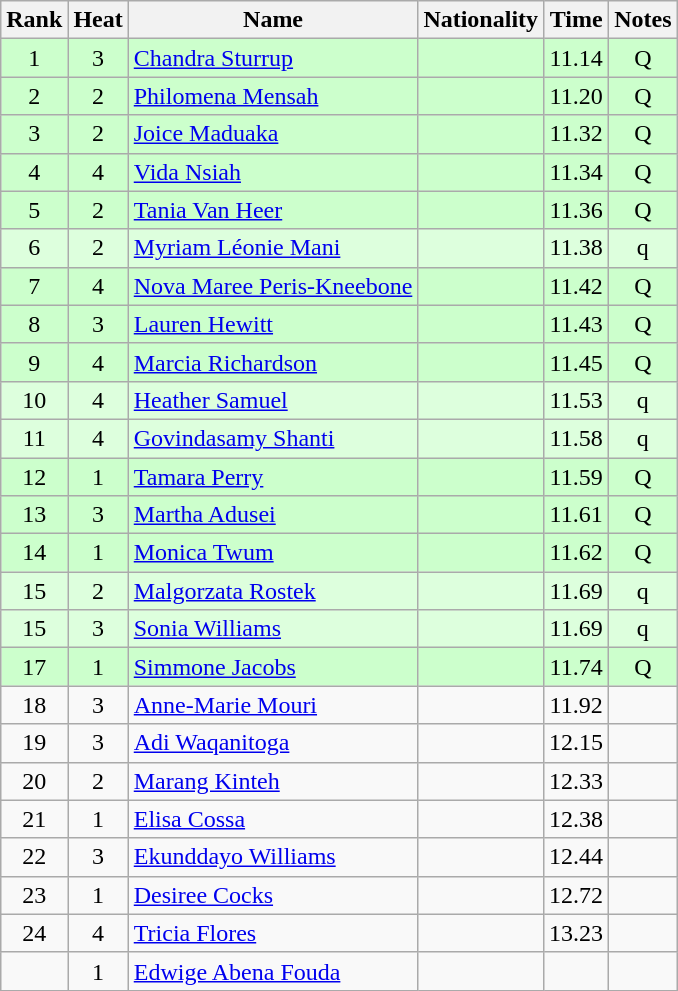<table class="wikitable sortable" style="text-align:center">
<tr>
<th>Rank</th>
<th>Heat</th>
<th>Name</th>
<th>Nationality</th>
<th>Time</th>
<th>Notes</th>
</tr>
<tr bgcolor=ccffcc>
<td>1</td>
<td>3</td>
<td align=left><a href='#'>Chandra Sturrup</a></td>
<td align=left></td>
<td>11.14</td>
<td>Q</td>
</tr>
<tr bgcolor=ccffcc>
<td>2</td>
<td>2</td>
<td align=left><a href='#'>Philomena Mensah</a></td>
<td align=left></td>
<td>11.20</td>
<td>Q</td>
</tr>
<tr bgcolor=ccffcc>
<td>3</td>
<td>2</td>
<td align=left><a href='#'>Joice Maduaka</a></td>
<td align=left></td>
<td>11.32</td>
<td>Q</td>
</tr>
<tr bgcolor=ccffcc>
<td>4</td>
<td>4</td>
<td align=left><a href='#'>Vida Nsiah</a></td>
<td align=left></td>
<td>11.34</td>
<td>Q</td>
</tr>
<tr bgcolor=ccffcc>
<td>5</td>
<td>2</td>
<td align=left><a href='#'>Tania Van Heer</a></td>
<td align=left></td>
<td>11.36</td>
<td>Q</td>
</tr>
<tr bgcolor=ddffdd>
<td>6</td>
<td>2</td>
<td align=left><a href='#'>Myriam Léonie Mani</a></td>
<td align=left></td>
<td>11.38</td>
<td>q</td>
</tr>
<tr bgcolor=ccffcc>
<td>7</td>
<td>4</td>
<td align=left><a href='#'>Nova Maree Peris-Kneebone</a></td>
<td align=left></td>
<td>11.42</td>
<td>Q</td>
</tr>
<tr bgcolor=ccffcc>
<td>8</td>
<td>3</td>
<td align=left><a href='#'>Lauren Hewitt</a></td>
<td align=left></td>
<td>11.43</td>
<td>Q</td>
</tr>
<tr bgcolor=ccffcc>
<td>9</td>
<td>4</td>
<td align=left><a href='#'>Marcia Richardson</a></td>
<td align=left></td>
<td>11.45</td>
<td>Q</td>
</tr>
<tr bgcolor=ddffdd>
<td>10</td>
<td>4</td>
<td align=left><a href='#'>Heather Samuel</a></td>
<td align=left></td>
<td>11.53</td>
<td>q</td>
</tr>
<tr bgcolor=ddffdd>
<td>11</td>
<td>4</td>
<td align=left><a href='#'>Govindasamy Shanti</a></td>
<td align=left></td>
<td>11.58</td>
<td>q</td>
</tr>
<tr bgcolor=ccffcc>
<td>12</td>
<td>1</td>
<td align=left><a href='#'>Tamara Perry</a></td>
<td align=left></td>
<td>11.59</td>
<td>Q</td>
</tr>
<tr bgcolor=ccffcc>
<td>13</td>
<td>3</td>
<td align=left><a href='#'>Martha Adusei</a></td>
<td align=left></td>
<td>11.61</td>
<td>Q</td>
</tr>
<tr bgcolor=ccffcc>
<td>14</td>
<td>1</td>
<td align=left><a href='#'>Monica Twum</a></td>
<td align=left></td>
<td>11.62</td>
<td>Q</td>
</tr>
<tr bgcolor=ddffdd>
<td>15</td>
<td>2</td>
<td align=left><a href='#'>Malgorzata Rostek</a></td>
<td align=left></td>
<td>11.69</td>
<td>q</td>
</tr>
<tr bgcolor=ddffdd>
<td>15</td>
<td>3</td>
<td align=left><a href='#'>Sonia Williams</a></td>
<td align=left></td>
<td>11.69</td>
<td>q</td>
</tr>
<tr bgcolor=ccffcc>
<td>17</td>
<td>1</td>
<td align=left><a href='#'>Simmone Jacobs</a></td>
<td align=left></td>
<td>11.74</td>
<td>Q</td>
</tr>
<tr>
<td>18</td>
<td>3</td>
<td align=left><a href='#'>Anne-Marie Mouri</a></td>
<td align=left></td>
<td>11.92</td>
<td></td>
</tr>
<tr>
<td>19</td>
<td>3</td>
<td align=left><a href='#'>Adi Waqanitoga</a></td>
<td align=left></td>
<td>12.15</td>
<td></td>
</tr>
<tr>
<td>20</td>
<td>2</td>
<td align=left><a href='#'>Marang Kinteh</a></td>
<td align=left></td>
<td>12.33</td>
<td></td>
</tr>
<tr>
<td>21</td>
<td>1</td>
<td align=left><a href='#'>Elisa Cossa</a></td>
<td align=left></td>
<td>12.38</td>
<td></td>
</tr>
<tr>
<td>22</td>
<td>3</td>
<td align=left><a href='#'>Ekunddayo Williams</a></td>
<td align=left></td>
<td>12.44</td>
<td></td>
</tr>
<tr>
<td>23</td>
<td>1</td>
<td align=left><a href='#'>Desiree Cocks</a></td>
<td align=left></td>
<td>12.72</td>
<td></td>
</tr>
<tr>
<td>24</td>
<td>4</td>
<td align=left><a href='#'>Tricia Flores</a></td>
<td align=left></td>
<td>13.23</td>
<td></td>
</tr>
<tr>
<td></td>
<td>1</td>
<td align=left><a href='#'>Edwige Abena Fouda</a></td>
<td align=left></td>
<td></td>
<td></td>
</tr>
</table>
